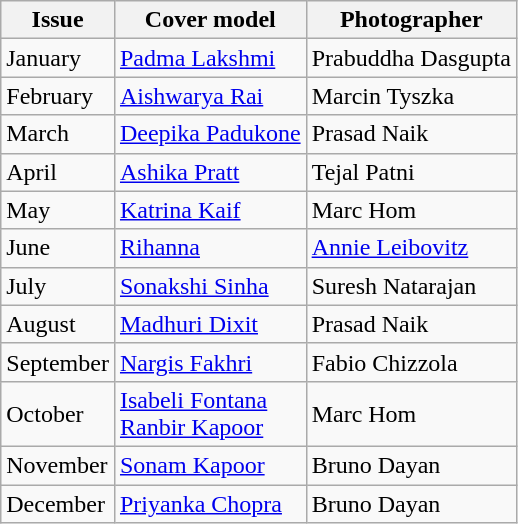<table class="sortable wikitable">
<tr>
<th>Issue</th>
<th>Cover model</th>
<th>Photographer</th>
</tr>
<tr>
<td>January</td>
<td><a href='#'>Padma Lakshmi</a></td>
<td>Prabuddha Dasgupta</td>
</tr>
<tr>
<td>February</td>
<td><a href='#'>Aishwarya Rai</a></td>
<td>Marcin Tyszka</td>
</tr>
<tr>
<td>March</td>
<td><a href='#'>Deepika Padukone</a></td>
<td>Prasad Naik</td>
</tr>
<tr>
<td>April</td>
<td><a href='#'>Ashika Pratt</a></td>
<td>Tejal Patni</td>
</tr>
<tr>
<td>May</td>
<td><a href='#'>Katrina Kaif</a></td>
<td>Marc Hom</td>
</tr>
<tr>
<td>June</td>
<td><a href='#'>Rihanna</a></td>
<td><a href='#'>Annie Leibovitz</a></td>
</tr>
<tr>
<td>July</td>
<td><a href='#'>Sonakshi Sinha</a></td>
<td>Suresh Natarajan</td>
</tr>
<tr>
<td>August</td>
<td><a href='#'>Madhuri Dixit</a></td>
<td>Prasad Naik</td>
</tr>
<tr>
<td>September</td>
<td><a href='#'>Nargis Fakhri</a></td>
<td>Fabio Chizzola</td>
</tr>
<tr>
<td>October</td>
<td><a href='#'>Isabeli Fontana</a><br><a href='#'>Ranbir Kapoor</a></td>
<td>Marc Hom</td>
</tr>
<tr>
<td>November</td>
<td><a href='#'>Sonam Kapoor</a></td>
<td>Bruno Dayan</td>
</tr>
<tr>
<td>December</td>
<td><a href='#'>Priyanka Chopra</a></td>
<td>Bruno Dayan</td>
</tr>
</table>
